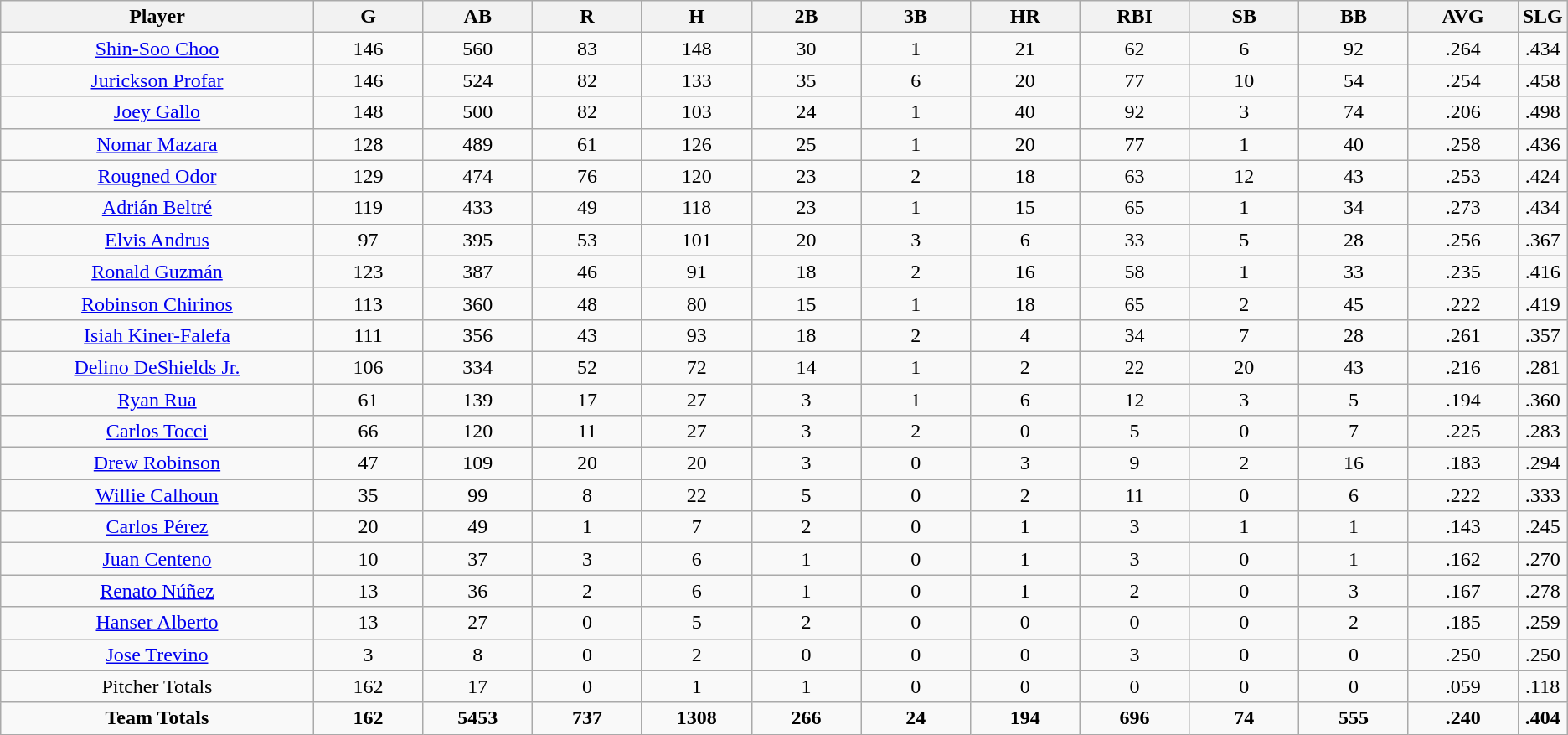<table class=wikitable style="text-align:center">
<tr>
<th bgcolor=#DDDDFF; width="20%">Player</th>
<th bgcolor=#DDDDFF; width="7%">G</th>
<th bgcolor=#DDDDFF; width="7%">AB</th>
<th bgcolor=#DDDDFF; width="7%">R</th>
<th bgcolor=#DDDDFF; width="7%">H</th>
<th bgcolor=#DDDDFF; width="7%">2B</th>
<th bgcolor=#DDDDFF; width="7%">3B</th>
<th bgcolor=#DDDDFF; width="7%">HR</th>
<th bgcolor=#DDDDFF; width="7%">RBI</th>
<th bgcolor=#DDDDFF; width="7%">SB</th>
<th bgcolor=#DDDDFF; width="7%">BB</th>
<th bgcolor=#DDDDFF; width="7%">AVG</th>
<th bgcolor=#DDDDFF; width="7%">SLG</th>
</tr>
<tr>
<td><a href='#'>Shin-Soo Choo</a></td>
<td>146</td>
<td>560</td>
<td>83</td>
<td>148</td>
<td>30</td>
<td>1</td>
<td>21</td>
<td>62</td>
<td>6</td>
<td>92</td>
<td>.264</td>
<td>.434</td>
</tr>
<tr>
<td><a href='#'>Jurickson Profar</a></td>
<td>146</td>
<td>524</td>
<td>82</td>
<td>133</td>
<td>35</td>
<td>6</td>
<td>20</td>
<td>77</td>
<td>10</td>
<td>54</td>
<td>.254</td>
<td>.458</td>
</tr>
<tr>
<td><a href='#'>Joey Gallo</a></td>
<td>148</td>
<td>500</td>
<td>82</td>
<td>103</td>
<td>24</td>
<td>1</td>
<td>40</td>
<td>92</td>
<td>3</td>
<td>74</td>
<td>.206</td>
<td>.498</td>
</tr>
<tr>
<td><a href='#'>Nomar Mazara</a></td>
<td>128</td>
<td>489</td>
<td>61</td>
<td>126</td>
<td>25</td>
<td>1</td>
<td>20</td>
<td>77</td>
<td>1</td>
<td>40</td>
<td>.258</td>
<td>.436</td>
</tr>
<tr>
<td><a href='#'>Rougned Odor</a></td>
<td>129</td>
<td>474</td>
<td>76</td>
<td>120</td>
<td>23</td>
<td>2</td>
<td>18</td>
<td>63</td>
<td>12</td>
<td>43</td>
<td>.253</td>
<td>.424</td>
</tr>
<tr>
<td><a href='#'>Adrián Beltré</a></td>
<td>119</td>
<td>433</td>
<td>49</td>
<td>118</td>
<td>23</td>
<td>1</td>
<td>15</td>
<td>65</td>
<td>1</td>
<td>34</td>
<td>.273</td>
<td>.434</td>
</tr>
<tr>
<td><a href='#'>Elvis Andrus</a></td>
<td>97</td>
<td>395</td>
<td>53</td>
<td>101</td>
<td>20</td>
<td>3</td>
<td>6</td>
<td>33</td>
<td>5</td>
<td>28</td>
<td>.256</td>
<td>.367</td>
</tr>
<tr>
<td><a href='#'>Ronald Guzmán</a></td>
<td>123</td>
<td>387</td>
<td>46</td>
<td>91</td>
<td>18</td>
<td>2</td>
<td>16</td>
<td>58</td>
<td>1</td>
<td>33</td>
<td>.235</td>
<td>.416</td>
</tr>
<tr>
<td><a href='#'>Robinson Chirinos</a></td>
<td>113</td>
<td>360</td>
<td>48</td>
<td>80</td>
<td>15</td>
<td>1</td>
<td>18</td>
<td>65</td>
<td>2</td>
<td>45</td>
<td>.222</td>
<td>.419</td>
</tr>
<tr>
<td><a href='#'>Isiah Kiner-Falefa</a></td>
<td>111</td>
<td>356</td>
<td>43</td>
<td>93</td>
<td>18</td>
<td>2</td>
<td>4</td>
<td>34</td>
<td>7</td>
<td>28</td>
<td>.261</td>
<td>.357</td>
</tr>
<tr>
<td><a href='#'>Delino DeShields Jr.</a></td>
<td>106</td>
<td>334</td>
<td>52</td>
<td>72</td>
<td>14</td>
<td>1</td>
<td>2</td>
<td>22</td>
<td>20</td>
<td>43</td>
<td>.216</td>
<td>.281</td>
</tr>
<tr>
<td><a href='#'>Ryan Rua</a></td>
<td>61</td>
<td>139</td>
<td>17</td>
<td>27</td>
<td>3</td>
<td>1</td>
<td>6</td>
<td>12</td>
<td>3</td>
<td>5</td>
<td>.194</td>
<td>.360</td>
</tr>
<tr>
<td><a href='#'>Carlos Tocci</a></td>
<td>66</td>
<td>120</td>
<td>11</td>
<td>27</td>
<td>3</td>
<td>2</td>
<td>0</td>
<td>5</td>
<td>0</td>
<td>7</td>
<td>.225</td>
<td>.283</td>
</tr>
<tr>
<td><a href='#'>Drew Robinson</a></td>
<td>47</td>
<td>109</td>
<td>20</td>
<td>20</td>
<td>3</td>
<td>0</td>
<td>3</td>
<td>9</td>
<td>2</td>
<td>16</td>
<td>.183</td>
<td>.294</td>
</tr>
<tr>
<td><a href='#'>Willie Calhoun</a></td>
<td>35</td>
<td>99</td>
<td>8</td>
<td>22</td>
<td>5</td>
<td>0</td>
<td>2</td>
<td>11</td>
<td>0</td>
<td>6</td>
<td>.222</td>
<td>.333</td>
</tr>
<tr>
<td><a href='#'>Carlos Pérez</a></td>
<td>20</td>
<td>49</td>
<td>1</td>
<td>7</td>
<td>2</td>
<td>0</td>
<td>1</td>
<td>3</td>
<td>1</td>
<td>1</td>
<td>.143</td>
<td>.245</td>
</tr>
<tr>
<td><a href='#'>Juan Centeno</a></td>
<td>10</td>
<td>37</td>
<td>3</td>
<td>6</td>
<td>1</td>
<td>0</td>
<td>1</td>
<td>3</td>
<td>0</td>
<td>1</td>
<td>.162</td>
<td>.270</td>
</tr>
<tr>
<td><a href='#'>Renato Núñez</a></td>
<td>13</td>
<td>36</td>
<td>2</td>
<td>6</td>
<td>1</td>
<td>0</td>
<td>1</td>
<td>2</td>
<td>0</td>
<td>3</td>
<td>.167</td>
<td>.278</td>
</tr>
<tr>
<td><a href='#'>Hanser Alberto</a></td>
<td>13</td>
<td>27</td>
<td>0</td>
<td>5</td>
<td>2</td>
<td>0</td>
<td>0</td>
<td>0</td>
<td>0</td>
<td>2</td>
<td>.185</td>
<td>.259</td>
</tr>
<tr>
<td><a href='#'>Jose Trevino</a></td>
<td>3</td>
<td>8</td>
<td>0</td>
<td>2</td>
<td>0</td>
<td>0</td>
<td>0</td>
<td>3</td>
<td>0</td>
<td>0</td>
<td>.250</td>
<td>.250</td>
</tr>
<tr>
<td>Pitcher Totals</td>
<td>162</td>
<td>17</td>
<td>0</td>
<td>1</td>
<td>1</td>
<td>0</td>
<td>0</td>
<td>0</td>
<td>0</td>
<td>0</td>
<td>.059</td>
<td>.118</td>
</tr>
<tr>
<td><strong>Team Totals</strong></td>
<td><strong>162</strong></td>
<td><strong>5453</strong></td>
<td><strong>737</strong></td>
<td><strong>1308</strong></td>
<td><strong>266</strong></td>
<td><strong>24</strong></td>
<td><strong>194</strong></td>
<td><strong>696</strong></td>
<td><strong>74</strong></td>
<td><strong>555</strong></td>
<td><strong>.240</strong></td>
<td><strong>.404</strong></td>
</tr>
</table>
